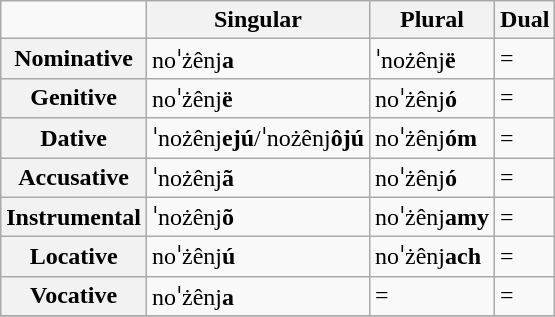<table class="wikitable">
<tr>
<td></td>
<th>Singular</th>
<th>Plural</th>
<th>Dual</th>
</tr>
<tr>
<th>Nominative</th>
<td>noˈżênj<strong>a</strong></td>
<td>ˈnożênj<strong>ë</strong></td>
<td>= </td>
</tr>
<tr>
<th>Genitive</th>
<td>noˈżênj<strong>ë</strong></td>
<td>noˈżênj<strong>ó</strong></td>
<td>= </td>
</tr>
<tr>
<th>Dative</th>
<td>ˈnożênj<strong>ejú</strong>/ˈnożênj<strong>ôjú</strong></td>
<td>noˈżênj<strong>óm</strong></td>
<td>= </td>
</tr>
<tr>
<th>Accusative</th>
<td>ˈnożênj<strong>ã</strong></td>
<td>noˈżênj<strong>ó</strong></td>
<td>= </td>
</tr>
<tr>
<th>Instrumental</th>
<td>ˈnożênj<strong>õ</strong></td>
<td>noˈżênj<strong>amy</strong></td>
<td>= </td>
</tr>
<tr>
<th>Locative</th>
<td>noˈżênj<strong>ú</strong></td>
<td>noˈżênj<strong>ach</strong></td>
<td>= </td>
</tr>
<tr>
<th>Vocative</th>
<td>noˈżênj<strong>a</strong></td>
<td>= </td>
<td>= </td>
</tr>
<tr>
</tr>
</table>
